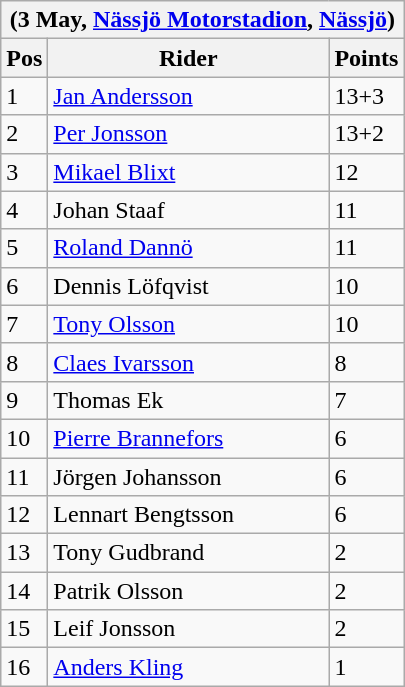<table class="wikitable">
<tr>
<th colspan="6">(3 May, <a href='#'>Nässjö Motorstadion</a>, <a href='#'>Nässjö</a>)</th>
</tr>
<tr>
<th width=20>Pos</th>
<th width=180>Rider</th>
<th width=40>Points</th>
</tr>
<tr>
<td>1</td>
<td style="text-align:left;"><a href='#'>Jan Andersson</a></td>
<td>13+3</td>
</tr>
<tr>
<td>2</td>
<td style="text-align:left;"><a href='#'>Per Jonsson</a></td>
<td>13+2</td>
</tr>
<tr>
<td>3</td>
<td style="text-align:left;"><a href='#'>Mikael Blixt</a></td>
<td>12</td>
</tr>
<tr>
<td>4</td>
<td style="text-align:left;">Johan Staaf</td>
<td>11</td>
</tr>
<tr>
<td>5</td>
<td style="text-align:left;"><a href='#'>Roland Dannö</a></td>
<td>11</td>
</tr>
<tr>
<td>6</td>
<td style="text-align:left;">Dennis Löfqvist</td>
<td>10</td>
</tr>
<tr>
<td>7</td>
<td style="text-align:left;"><a href='#'>Tony Olsson</a></td>
<td>10</td>
</tr>
<tr>
<td>8</td>
<td style="text-align:left;"><a href='#'>Claes Ivarsson</a></td>
<td>8</td>
</tr>
<tr>
<td>9</td>
<td style="text-align:left;">Thomas Ek</td>
<td>7</td>
</tr>
<tr>
<td>10</td>
<td style="text-align:left;"><a href='#'>Pierre Brannefors</a></td>
<td>6</td>
</tr>
<tr>
<td>11</td>
<td style="text-align:left;">Jörgen Johansson</td>
<td>6</td>
</tr>
<tr>
<td>12</td>
<td style="text-align:left;">Lennart Bengtsson</td>
<td>6</td>
</tr>
<tr>
<td>13</td>
<td style="text-align:left;">Tony Gudbrand</td>
<td>2</td>
</tr>
<tr>
<td>14</td>
<td style="text-align:left;">Patrik Olsson</td>
<td>2</td>
</tr>
<tr>
<td>15</td>
<td style="text-align:left;">Leif Jonsson</td>
<td>2</td>
</tr>
<tr>
<td>16</td>
<td style="text-align:left;"><a href='#'>Anders Kling</a></td>
<td>1</td>
</tr>
</table>
